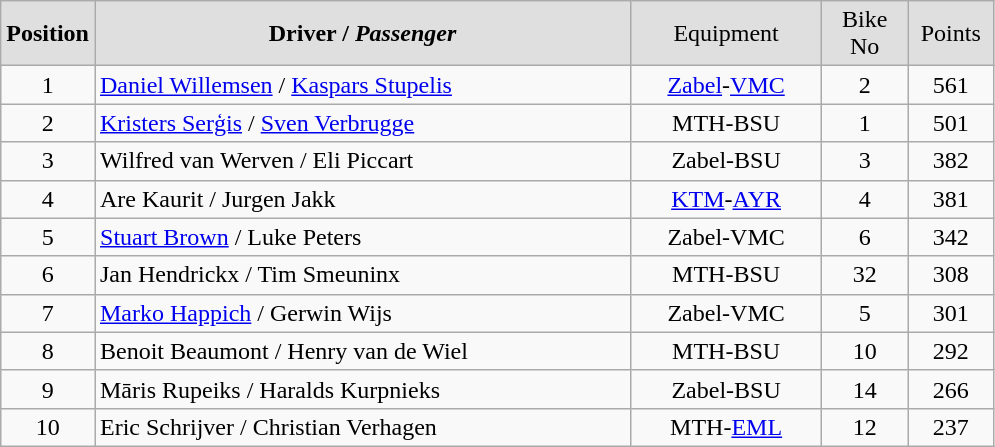<table class="wikitable">
<tr align="center" style="background:#dfdfdf;">
<td width="50"><strong>Position</strong></td>
<td width="350"><strong>Driver / <em>Passenger<strong><em></td>
<td width="120"></strong>Equipment<strong></td>
<td width="50"></strong>Bike  No<strong></td>
<td width="50"></strong>Points<strong></td>
</tr>
<tr align="center">
<td></strong>1<strong></td>
<td align="left"> <a href='#'>Daniel Willemsen</a> /  </em><a href='#'>Kaspars Stupelis</a><em></td>
<td><a href='#'>Zabel</a>-<a href='#'>VMC</a></td>
<td></em>2<em></td>
<td></strong>561<strong></td>
</tr>
<tr align="center">
<td></strong>2<strong></td>
<td align="left"> <a href='#'>Kristers Serģis</a> /  </em><a href='#'>Sven Verbrugge</a><em></td>
<td>MTH-BSU</td>
<td></em>1<em></td>
<td></strong>501<strong></td>
</tr>
<tr align="center">
<td></strong>3<strong></td>
<td align="left"> Wilfred van Werven /  </em>Eli Piccart<em></td>
<td>Zabel-BSU</td>
<td></em>3<em></td>
<td></strong>382<strong></td>
</tr>
<tr align="center">
<td></strong>4<strong></td>
<td align="left"> Are Kaurit / </em>Jurgen Jakk<em></td>
<td><a href='#'>KTM</a>-<a href='#'>AYR</a></td>
<td></em>4<em></td>
<td></strong>381<strong></td>
</tr>
<tr align="center">
<td></strong>5<strong></td>
<td align="left"> <a href='#'>Stuart Brown</a> / </em>Luke Peters<em></td>
<td>Zabel-VMC</td>
<td></em>6<em></td>
<td></strong>342<strong></td>
</tr>
<tr align="center">
<td></strong>6<strong></td>
<td align="left"> Jan Hendrickx / </em>Tim Smeuninx<em></td>
<td>MTH-BSU</td>
<td></em>32<em></td>
<td></strong>308<strong></td>
</tr>
<tr align="center">
<td></strong>7<strong></td>
<td align="left"> <a href='#'>Marko Happich</a> /  </em>Gerwin Wijs<em></td>
<td>Zabel-VMC</td>
<td></em>5<em></td>
<td></strong>301<strong></td>
</tr>
<tr align="center">
<td></strong>8<strong></td>
<td align="left"> Benoit Beaumont /  </em>Henry van de Wiel<em></td>
<td>MTH-BSU</td>
<td></em>10<em></td>
<td></strong>292<strong></td>
</tr>
<tr align="center">
<td></strong>9<strong></td>
<td align="left"> Māris Rupeiks / </em>Haralds Kurpnieks<em></td>
<td>Zabel-BSU</td>
<td></em>14<em></td>
<td></strong>266<strong></td>
</tr>
<tr align="center">
<td></strong>10<strong></td>
<td align="left"> Eric Schrijver / </em>Christian Verhagen<em></td>
<td>MTH-<a href='#'>EML</a></td>
<td></em>12<em></td>
<td></strong>237<strong></td>
</tr>
</table>
